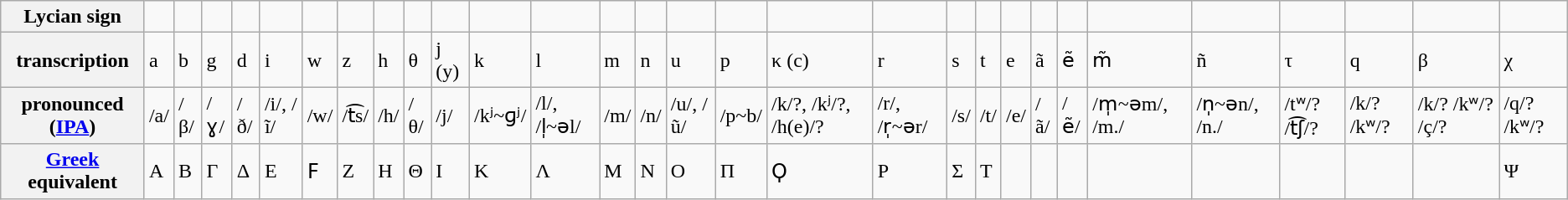<table class="wikitable">
<tr>
<th>Lycian sign</th>
<td></td>
<td></td>
<td></td>
<td></td>
<td></td>
<td></td>
<td></td>
<td></td>
<td></td>
<td></td>
<td></td>
<td></td>
<td></td>
<td></td>
<td></td>
<td></td>
<td></td>
<td></td>
<td></td>
<td></td>
<td></td>
<td></td>
<td></td>
<td></td>
<td></td>
<td></td>
<td></td>
<td></td>
<td></td>
</tr>
<tr>
<th>transcription</th>
<td>a</td>
<td>b</td>
<td>g</td>
<td>d</td>
<td>i</td>
<td>w</td>
<td>z</td>
<td>h</td>
<td>θ</td>
<td>j (y)</td>
<td>k</td>
<td>l</td>
<td>m</td>
<td>n</td>
<td>u</td>
<td>p</td>
<td>κ (c)</td>
<td>r</td>
<td>s</td>
<td>t</td>
<td>e</td>
<td>ã</td>
<td>ẽ</td>
<td>m̃</td>
<td>ñ</td>
<td>τ</td>
<td>q</td>
<td>β</td>
<td>χ</td>
</tr>
<tr>
<th>pronounced (<a href='#'>IPA</a>)</th>
<td>/a/</td>
<td>/β/</td>
<td>/ɣ/</td>
<td>/ð/</td>
<td>/i/, /ĩ/</td>
<td>/w/</td>
<td>/t͡s/</td>
<td>/h/</td>
<td>/θ/</td>
<td>/j/</td>
<td>/kʲ~ɡʲ/</td>
<td>/l/, /l̩~əl/</td>
<td>/m/</td>
<td>/n/</td>
<td>/u/, /ũ/</td>
<td>/p~b/</td>
<td>/k/?, /kʲ/?, /h(e)/?</td>
<td>/r/, /r̩~ər/</td>
<td>/s/</td>
<td>/t/</td>
<td>/e/</td>
<td>/ã/</td>
<td>/ẽ/</td>
<td>/m̩~əm/, /m./</td>
<td>/n̩~ən/, /n./</td>
<td>/tʷ/? /t͡ʃ/?</td>
<td>/k/? /kʷ/?</td>
<td>/k/? /kʷ/? /ç/?</td>
<td>/q/? /kʷ/?</td>
</tr>
<tr>
<th><a href='#'>Greek</a> equivalent</th>
<td>Α</td>
<td>Β</td>
<td>Γ</td>
<td>Δ</td>
<td>Ε</td>
<td>Ϝ</td>
<td>Ζ</td>
<td>Η</td>
<td>Θ</td>
<td>Ι</td>
<td>Κ</td>
<td>Λ</td>
<td>Μ</td>
<td>Ν</td>
<td>Ο</td>
<td>Π</td>
<td>Ϙ</td>
<td>Ρ</td>
<td>Σ</td>
<td>Τ</td>
<td></td>
<td></td>
<td></td>
<td></td>
<td></td>
<td></td>
<td></td>
<td></td>
<td>Ψ</td>
</tr>
</table>
